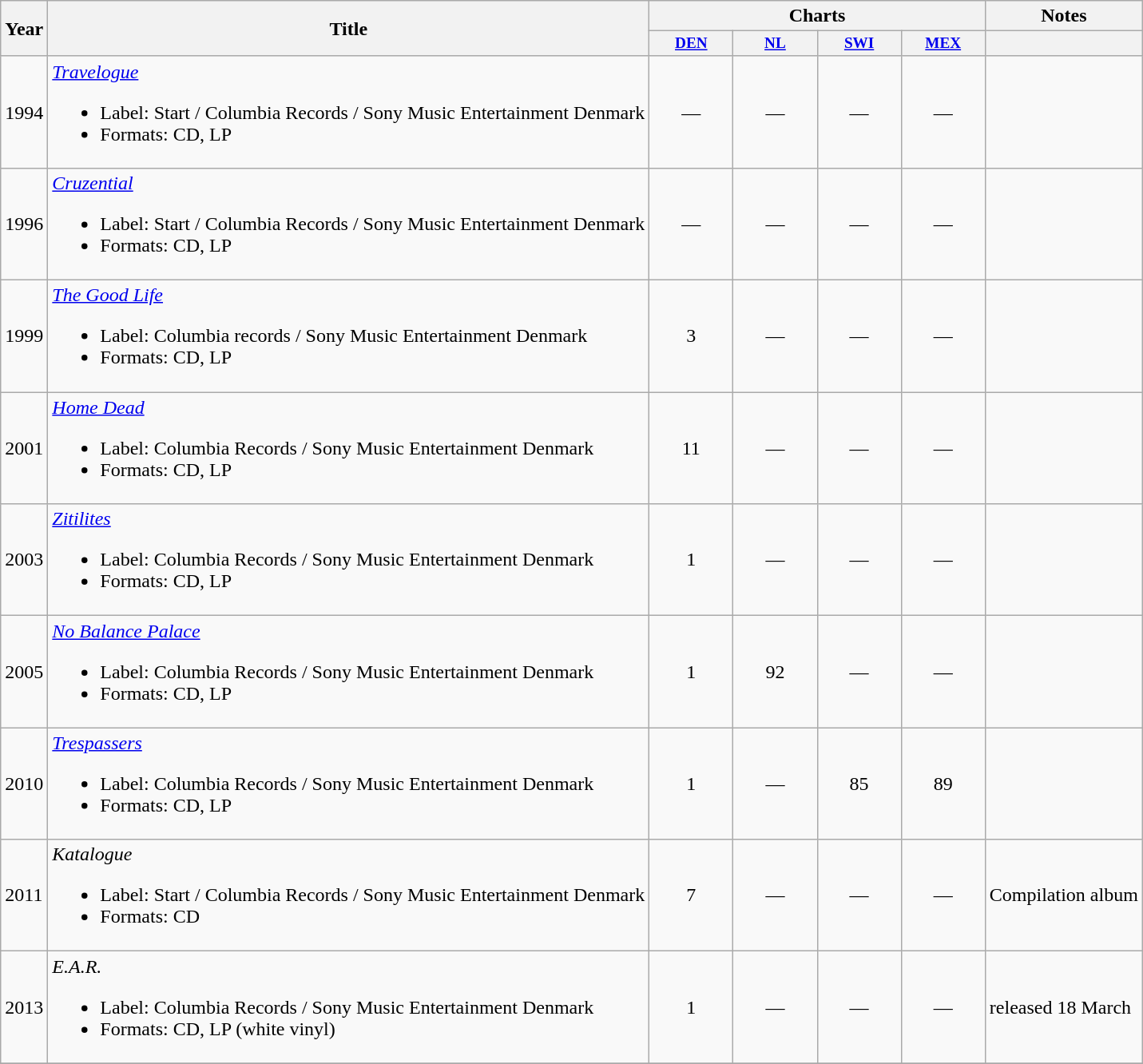<table class="wikitable">
<tr>
<th rowspan="2">Year</th>
<th rowspan="2">Title</th>
<th colspan="4">Charts</th>
<th>Notes</th>
</tr>
<tr>
<th style="width:5em;font-size:80%"><a href='#'>DEN</a><br></th>
<th style="width:5em;font-size:80%"><a href='#'>NL</a><br></th>
<th style="width:5em;font-size:80%"><a href='#'>SWI</a><br></th>
<th style="width:5em;font-size:80%"><a href='#'>MEX</a><br></th>
<th></th>
</tr>
<tr>
<td>1994</td>
<td><em><a href='#'>Travelogue</a></em><br><ul><li>Label: Start / Columbia Records / Sony Music Entertainment Denmark</li><li>Formats: CD, LP</li></ul></td>
<td align="center">—</td>
<td align="center">—</td>
<td align="center">—</td>
<td align="center">—</td>
<td></td>
</tr>
<tr>
<td>1996</td>
<td><em><a href='#'>Cruzential</a></em><br><ul><li>Label: Start / Columbia Records / Sony Music Entertainment Denmark</li><li>Formats: CD, LP</li></ul></td>
<td align="center">—</td>
<td align="center">—</td>
<td align="center">—</td>
<td align="center">—</td>
<td></td>
</tr>
<tr>
<td>1999</td>
<td><em><a href='#'>The Good Life</a></em><br><ul><li>Label: Columbia records / Sony Music Entertainment Denmark</li><li>Formats: CD, LP</li></ul></td>
<td align="center">3<br></td>
<td align="center">—</td>
<td align="center">—</td>
<td align="center">—</td>
<td></td>
</tr>
<tr>
<td>2001</td>
<td><em><a href='#'>Home Dead</a></em><br><ul><li>Label: Columbia Records / Sony Music Entertainment Denmark</li><li>Formats: CD, LP</li></ul></td>
<td align="center">11</td>
<td align="center">—</td>
<td align="center">—</td>
<td align="center">—</td>
<td></td>
</tr>
<tr>
<td>2003</td>
<td><em><a href='#'>Zitilites</a></em><br><ul><li>Label: Columbia Records / Sony Music Entertainment Denmark</li><li>Formats: CD, LP</li></ul></td>
<td align="center">1</td>
<td align="center">—</td>
<td align="center">—</td>
<td align="center">—</td>
<td></td>
</tr>
<tr>
<td>2005</td>
<td><em><a href='#'>No Balance Palace</a></em><br><ul><li>Label: Columbia Records / Sony Music Entertainment Denmark</li><li>Formats: CD, LP</li></ul></td>
<td align="center">1</td>
<td align="center">92</td>
<td align="center">—</td>
<td align="center">—</td>
<td></td>
</tr>
<tr>
<td>2010</td>
<td><em><a href='#'>Trespassers</a></em><br><ul><li>Label: Columbia Records / Sony Music Entertainment Denmark</li><li>Formats: CD, LP</li></ul></td>
<td align="center">1</td>
<td align="center">—</td>
<td align="center">85</td>
<td align="center">89</td>
<td></td>
</tr>
<tr>
<td>2011</td>
<td><em>Katalogue</em><br><ul><li>Label: Start / Columbia Records / Sony Music Entertainment Denmark</li><li>Formats: CD</li></ul></td>
<td align="center">7</td>
<td align="center">—</td>
<td align="center">—</td>
<td align="center">—</td>
<td>Compilation album</td>
</tr>
<tr>
<td>2013</td>
<td><em>E.A.R.</em><br><ul><li>Label: Columbia Records / Sony Music Entertainment Denmark</li><li>Formats: CD, LP (white vinyl)</li></ul></td>
<td align="center">1</td>
<td align="center">—</td>
<td align="center">—</td>
<td align="center">—</td>
<td>released 18 March</td>
</tr>
<tr>
</tr>
</table>
